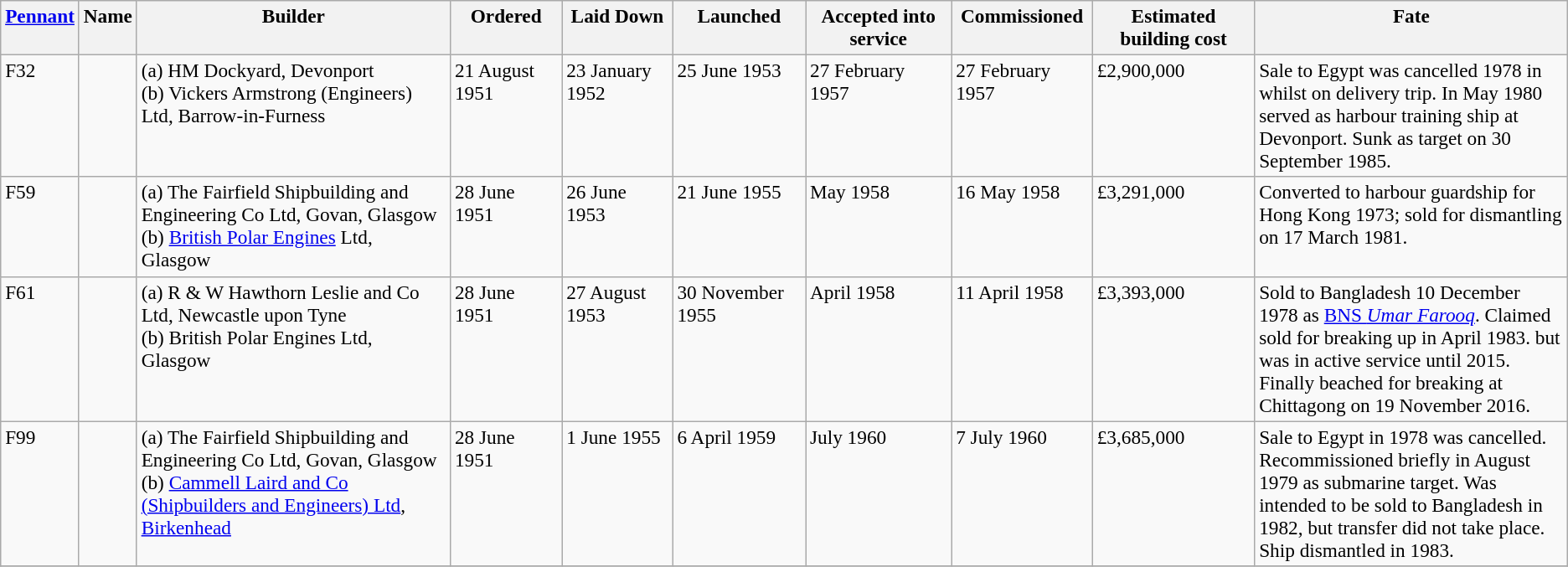<table class="wikitable" style="font-size:97%;">
<tr valign=top>
<th><a href='#'>Pennant</a></th>
<th>Name</th>
<th width="20%">Builder</th>
<th>Ordered</th>
<th>Laid Down</th>
<th>Launched</th>
<th>Accepted into service</th>
<th>Commissioned</th>
<th>Estimated building cost</th>
<th width="20%">Fate</th>
</tr>
<tr valign=top>
<td>F32</td>
<td></td>
<td>(a) HM Dockyard, Devonport<br> (b) Vickers Armstrong (Engineers) Ltd, Barrow-in-Furness </td>
<td>21 August 1951 </td>
<td>23 January 1952 </td>
<td>25 June 1953 </td>
<td>27 February 1957 </td>
<td>27 February 1957 </td>
<td>£2,900,000 </td>
<td>Sale to Egypt was cancelled 1978 in whilst on delivery trip. In May 1980 served as harbour training ship at Devonport. Sunk as target on 30 September 1985.</td>
</tr>
<tr valign=top>
<td>F59</td>
<td></td>
<td>(a) The Fairfield Shipbuilding and Engineering Co Ltd, Govan, Glasgow<br>(b) <a href='#'>British Polar Engines</a> Ltd, Glasgow </td>
<td>28 June 1951 </td>
<td>26 June 1953 </td>
<td>21 June 1955 </td>
<td>May 1958 </td>
<td>16 May 1958 </td>
<td>£3,291,000 </td>
<td>Converted to harbour guardship for Hong Kong 1973; sold for dismantling on 17 March 1981.</td>
</tr>
<tr valign=top>
<td>F61</td>
<td></td>
<td>(a) R & W Hawthorn Leslie and Co Ltd, Newcastle upon Tyne<br>(b) British Polar Engines Ltd, Glasgow </td>
<td>28 June 1951 </td>
<td>27 August 1953 </td>
<td>30 November 1955 </td>
<td>April 1958 </td>
<td>11 April 1958 </td>
<td>£3,393,000 </td>
<td>Sold to Bangladesh 10 December 1978 as <a href='#'>BNS <em>Umar Farooq</em></a>.  Claimed sold for breaking up in April 1983. but was in active service until 2015. Finally beached for breaking at Chittagong on 19 November 2016.</td>
</tr>
<tr valign=top>
<td>F99</td>
<td></td>
<td>(a) The Fairfield Shipbuilding and Engineering Co Ltd, Govan, Glasgow<br>(b) <a href='#'>Cammell Laird and Co (Shipbuilders and Engineers) Ltd</a>, <a href='#'>Birkenhead</a></td>
<td>28 June 1951 </td>
<td>1 June 1955 </td>
<td>6 April 1959 </td>
<td>July 1960 </td>
<td>7 July 1960 </td>
<td>£3,685,000 </td>
<td>Sale to Egypt in 1978 was cancelled.  Recommissioned briefly in August 1979 as submarine target.  Was intended to be sold to Bangladesh in 1982, but transfer did not take place. Ship dismantled in 1983.</td>
</tr>
<tr>
</tr>
</table>
